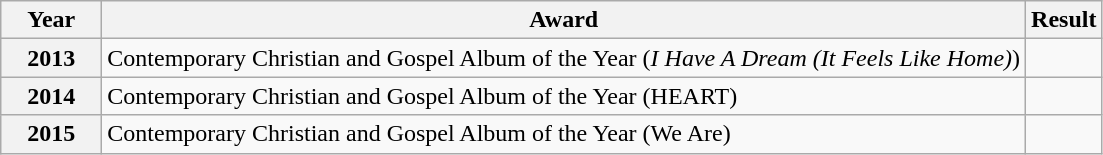<table class="wikitable">
<tr>
<th style="width:60px;">Year</th>
<th>Award</th>
<th>Result</th>
</tr>
<tr>
<th>2013</th>
<td>Contemporary Christian and Gospel Album of the Year (<em>I Have A Dream (It Feels Like Home)</em>)</td>
<td></td>
</tr>
<tr>
<th>2014</th>
<td>Contemporary Christian and Gospel Album of the Year (HEART)</td>
<td></td>
</tr>
<tr>
<th>2015</th>
<td>Contemporary Christian and Gospel Album of the Year (We Are)</td>
<td></td>
</tr>
</table>
